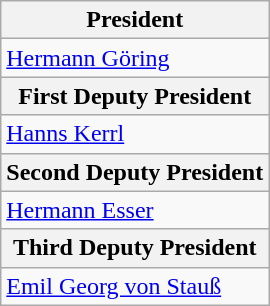<table class="wikitable">
<tr>
<th>President</th>
</tr>
<tr>
<td><a href='#'>Hermann Göring</a></td>
</tr>
<tr>
<th>First Deputy President</th>
</tr>
<tr>
<td><a href='#'>Hanns Kerrl</a></td>
</tr>
<tr>
<th>Second Deputy President</th>
</tr>
<tr>
<td><a href='#'>Hermann Esser</a></td>
</tr>
<tr>
<th>Third Deputy President</th>
</tr>
<tr>
<td><a href='#'>Emil Georg von Stauß</a></td>
</tr>
</table>
